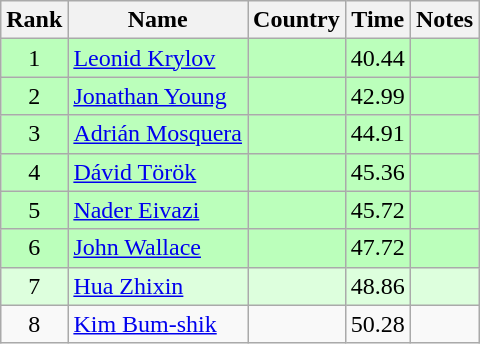<table class="wikitable" style="text-align:center">
<tr>
<th>Rank</th>
<th>Name</th>
<th>Country</th>
<th>Time</th>
<th>Notes</th>
</tr>
<tr bgcolor=bbffbb>
<td>1</td>
<td align="left"><a href='#'>Leonid Krylov</a></td>
<td align="left"></td>
<td>40.44</td>
<td></td>
</tr>
<tr bgcolor=bbffbb>
<td>2</td>
<td align="left"><a href='#'>Jonathan Young</a></td>
<td align="left"></td>
<td>42.99</td>
<td></td>
</tr>
<tr bgcolor=bbffbb>
<td>3</td>
<td align="left"><a href='#'>Adrián Mosquera</a></td>
<td align="left"></td>
<td>44.91</td>
<td></td>
</tr>
<tr bgcolor=bbffbb>
<td>4</td>
<td align="left"><a href='#'>Dávid Török</a></td>
<td align="left"></td>
<td>45.36</td>
<td></td>
</tr>
<tr bgcolor=bbffbb>
<td>5</td>
<td align="left"><a href='#'>Nader Eivazi</a></td>
<td align="left"></td>
<td>45.72</td>
<td></td>
</tr>
<tr bgcolor=bbffbb>
<td>6</td>
<td align="left"><a href='#'>John Wallace</a></td>
<td align="left"></td>
<td>47.72</td>
<td></td>
</tr>
<tr bgcolor=ddffdd>
<td>7</td>
<td align="left"><a href='#'>Hua Zhixin</a></td>
<td align="left"></td>
<td>48.86</td>
<td></td>
</tr>
<tr>
<td>8</td>
<td align="left"><a href='#'>Kim Bum-shik</a></td>
<td align="left"></td>
<td>50.28</td>
<td></td>
</tr>
</table>
